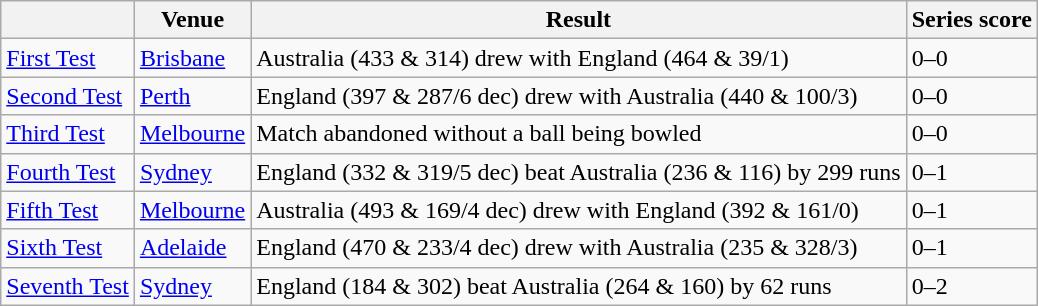<table class="wikitable">
<tr>
<th></th>
<th>Venue</th>
<th>Result</th>
<th>Series score</th>
</tr>
<tr>
<td><a href='#'>First Test</a></td>
<td><a href='#'>Brisbane</a></td>
<td>Australia (433 & 314) drew with England (464 & 39/1)</td>
<td>0–0</td>
</tr>
<tr>
<td><a href='#'>Second Test</a></td>
<td><a href='#'>Perth</a></td>
<td>England (397 & 287/6 dec) drew with Australia (440 & 100/3)</td>
<td>0–0</td>
</tr>
<tr>
<td><a href='#'>Third Test</a></td>
<td><a href='#'>Melbourne</a></td>
<td>Match abandoned without a ball being bowled</td>
<td>0–0</td>
</tr>
<tr>
<td><a href='#'>Fourth Test</a></td>
<td><a href='#'>Sydney</a></td>
<td>England (332 & 319/5 dec) beat Australia (236 & 116) by 299 runs</td>
<td>0–1</td>
</tr>
<tr>
<td><a href='#'>Fifth Test</a></td>
<td><a href='#'>Melbourne</a></td>
<td>Australia (493 & 169/4 dec) drew with England (392 & 161/0)</td>
<td>0–1</td>
</tr>
<tr>
<td><a href='#'>Sixth Test</a></td>
<td><a href='#'>Adelaide</a></td>
<td>England (470 & 233/4 dec) drew with Australia (235 & 328/3)</td>
<td>0–1</td>
</tr>
<tr>
<td><a href='#'>Seventh Test</a></td>
<td><a href='#'>Sydney</a></td>
<td>England (184 & 302) beat Australia (264 & 160) by 62 runs</td>
<td>0–2</td>
</tr>
</table>
